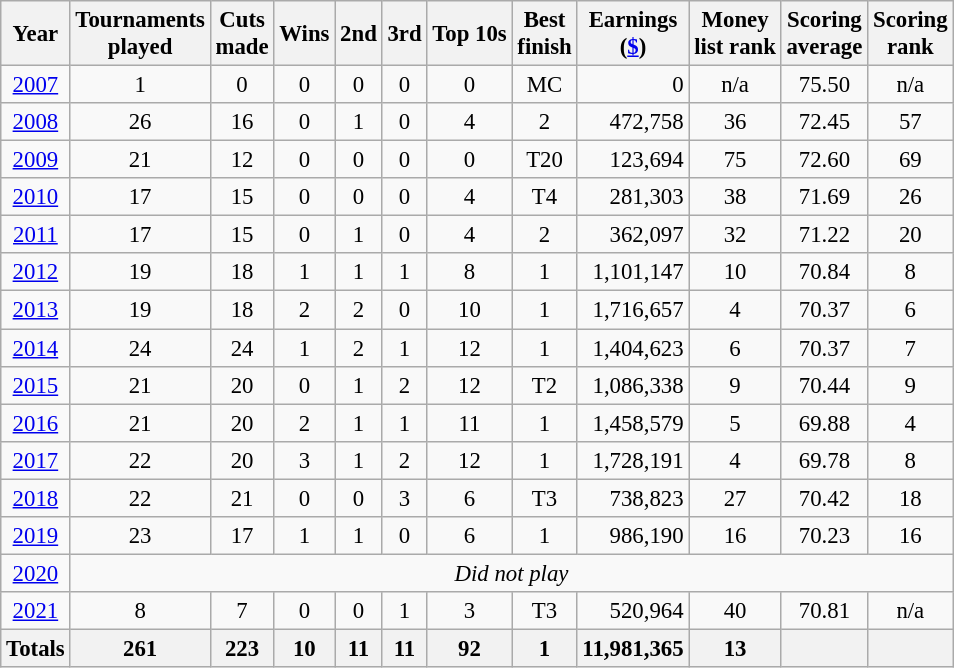<table class="wikitable" style="text-align:center; font-size: 95%;">
<tr>
<th>Year</th>
<th>Tournaments <br>played</th>
<th>Cuts <br>made</th>
<th>Wins</th>
<th>2nd</th>
<th>3rd</th>
<th>Top 10s</th>
<th>Best <br>finish</th>
<th>Earnings<br>(<a href='#'>$</a>)</th>
<th>Money <br>list rank</th>
<th>Scoring <br>average</th>
<th>Scoring<br>rank</th>
</tr>
<tr>
<td><a href='#'>2007</a></td>
<td>1</td>
<td>0</td>
<td>0</td>
<td>0</td>
<td>0</td>
<td>0</td>
<td>MC</td>
<td align="right">0</td>
<td>n/a</td>
<td>75.50</td>
<td>n/a</td>
</tr>
<tr>
<td><a href='#'>2008</a></td>
<td>26</td>
<td>16</td>
<td>0</td>
<td>1</td>
<td>0</td>
<td>4</td>
<td>2</td>
<td align="right">472,758</td>
<td>36</td>
<td>72.45</td>
<td>57</td>
</tr>
<tr>
<td><a href='#'>2009</a></td>
<td>21</td>
<td>12</td>
<td>0</td>
<td>0</td>
<td>0</td>
<td>0</td>
<td>T20</td>
<td align="right">123,694</td>
<td>75</td>
<td>72.60</td>
<td>69</td>
</tr>
<tr>
<td><a href='#'>2010</a></td>
<td>17</td>
<td>15</td>
<td>0</td>
<td>0</td>
<td>0</td>
<td>4</td>
<td>T4</td>
<td align="right">281,303</td>
<td>38</td>
<td>71.69</td>
<td>26</td>
</tr>
<tr>
<td><a href='#'>2011</a></td>
<td>17</td>
<td>15</td>
<td>0</td>
<td>1</td>
<td>0</td>
<td>4</td>
<td>2</td>
<td align="right">362,097</td>
<td>32</td>
<td>71.22</td>
<td>20</td>
</tr>
<tr>
<td><a href='#'>2012</a></td>
<td>19</td>
<td>18</td>
<td>1</td>
<td>1</td>
<td>1</td>
<td>8</td>
<td>1</td>
<td align="right">1,101,147</td>
<td>10</td>
<td>70.84</td>
<td>8</td>
</tr>
<tr>
<td><a href='#'>2013</a></td>
<td>19</td>
<td>18</td>
<td>2</td>
<td>2</td>
<td>0</td>
<td>10</td>
<td>1</td>
<td align="right">1,716,657</td>
<td>4</td>
<td>70.37</td>
<td>6</td>
</tr>
<tr>
<td><a href='#'>2014</a></td>
<td>24</td>
<td>24</td>
<td>1</td>
<td>2</td>
<td>1</td>
<td>12</td>
<td>1</td>
<td align="right">1,404,623</td>
<td>6</td>
<td>70.37</td>
<td>7</td>
</tr>
<tr>
<td><a href='#'>2015</a></td>
<td>21</td>
<td>20</td>
<td>0</td>
<td>1</td>
<td>2</td>
<td>12</td>
<td>T2</td>
<td align="right">1,086,338</td>
<td>9</td>
<td>70.44</td>
<td>9</td>
</tr>
<tr>
<td><a href='#'>2016</a></td>
<td>21</td>
<td>20</td>
<td>2</td>
<td>1</td>
<td>1</td>
<td>11</td>
<td>1</td>
<td align="right">1,458,579</td>
<td>5</td>
<td>69.88</td>
<td>4</td>
</tr>
<tr>
<td><a href='#'>2017</a></td>
<td>22</td>
<td>20</td>
<td>3</td>
<td>1</td>
<td>2</td>
<td>12</td>
<td>1</td>
<td align=right>1,728,191</td>
<td>4</td>
<td>69.78</td>
<td>8</td>
</tr>
<tr>
<td><a href='#'>2018</a></td>
<td>22</td>
<td>21</td>
<td>0</td>
<td>0</td>
<td>3</td>
<td>6</td>
<td>T3</td>
<td align=right>738,823</td>
<td>27</td>
<td>70.42</td>
<td>18</td>
</tr>
<tr>
<td><a href='#'>2019</a></td>
<td>23</td>
<td>17</td>
<td>1</td>
<td>1</td>
<td>0</td>
<td>6</td>
<td>1</td>
<td align=right>986,190</td>
<td>16</td>
<td>70.23</td>
<td>16</td>
</tr>
<tr>
<td><a href='#'>2020</a></td>
<td colspan=11><em>Did not play</em></td>
</tr>
<tr>
<td><a href='#'>2021</a></td>
<td>8</td>
<td>7</td>
<td>0</td>
<td>0</td>
<td>1</td>
<td>3</td>
<td>T3</td>
<td align=right>520,964</td>
<td>40</td>
<td>70.81</td>
<td>n/a</td>
</tr>
<tr>
<th>Totals</th>
<th>261</th>
<th>223</th>
<th>10</th>
<th>11</th>
<th>11</th>
<th>92</th>
<th>1</th>
<th>11,981,365</th>
<th>13</th>
<th></th>
<th></th>
</tr>
</table>
